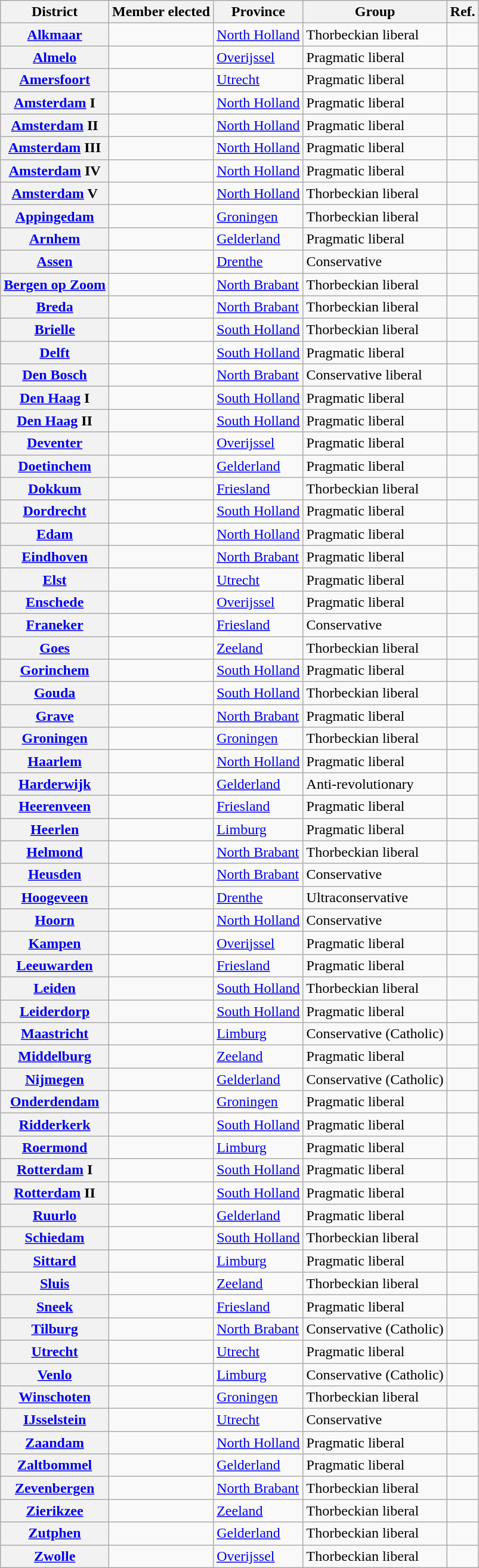<table class="wikitable sortable">
<tr>
<th>District</th>
<th>Member elected</th>
<th>Province</th>
<th>Group</th>
<th class="unsortable">Ref.</th>
</tr>
<tr>
<th><a href='#'>Alkmaar</a></th>
<td></td>
<td><a href='#'>North Holland</a></td>
<td>Thorbeckian liberal</td>
<td></td>
</tr>
<tr>
<th><a href='#'>Almelo</a></th>
<td></td>
<td><a href='#'>Overijssel</a></td>
<td>Pragmatic liberal</td>
<td></td>
</tr>
<tr>
<th><a href='#'>Amersfoort</a></th>
<td></td>
<td><a href='#'>Utrecht</a></td>
<td>Pragmatic liberal</td>
<td></td>
</tr>
<tr>
<th><a href='#'>Amsterdam</a> I</th>
<td></td>
<td><a href='#'>North Holland</a></td>
<td>Pragmatic liberal</td>
<td></td>
</tr>
<tr>
<th><a href='#'>Amsterdam</a> II</th>
<td></td>
<td><a href='#'>North Holland</a></td>
<td>Pragmatic liberal</td>
<td></td>
</tr>
<tr>
<th><a href='#'>Amsterdam</a> III</th>
<td></td>
<td><a href='#'>North Holland</a></td>
<td>Pragmatic liberal</td>
<td></td>
</tr>
<tr>
<th><a href='#'>Amsterdam</a> IV</th>
<td></td>
<td><a href='#'>North Holland</a></td>
<td>Pragmatic liberal</td>
<td></td>
</tr>
<tr>
<th><a href='#'>Amsterdam</a> V</th>
<td></td>
<td><a href='#'>North Holland</a></td>
<td>Thorbeckian liberal</td>
<td></td>
</tr>
<tr>
<th><a href='#'>Appingedam</a></th>
<td></td>
<td><a href='#'>Groningen</a></td>
<td>Thorbeckian liberal</td>
<td></td>
</tr>
<tr>
<th><a href='#'>Arnhem</a></th>
<td></td>
<td><a href='#'>Gelderland</a></td>
<td>Pragmatic liberal</td>
<td></td>
</tr>
<tr>
<th><a href='#'>Assen</a></th>
<td></td>
<td><a href='#'>Drenthe</a></td>
<td>Conservative</td>
<td></td>
</tr>
<tr>
<th><a href='#'>Bergen op Zoom</a></th>
<td></td>
<td><a href='#'>North Brabant</a></td>
<td>Thorbeckian liberal</td>
<td></td>
</tr>
<tr>
<th><a href='#'>Breda</a></th>
<td></td>
<td><a href='#'>North Brabant</a></td>
<td>Thorbeckian liberal</td>
<td></td>
</tr>
<tr>
<th><a href='#'>Brielle</a></th>
<td></td>
<td><a href='#'>South Holland</a></td>
<td>Thorbeckian liberal</td>
<td></td>
</tr>
<tr>
<th><a href='#'>Delft</a></th>
<td></td>
<td><a href='#'>South Holland</a></td>
<td>Pragmatic liberal</td>
<td></td>
</tr>
<tr>
<th><a href='#'>Den Bosch</a></th>
<td></td>
<td><a href='#'>North Brabant</a></td>
<td>Conservative liberal</td>
<td></td>
</tr>
<tr>
<th><a href='#'>Den Haag</a> I</th>
<td></td>
<td><a href='#'>South Holland</a></td>
<td>Pragmatic liberal</td>
<td></td>
</tr>
<tr>
<th><a href='#'>Den Haag</a> II</th>
<td></td>
<td><a href='#'>South Holland</a></td>
<td>Pragmatic liberal</td>
<td></td>
</tr>
<tr>
<th><a href='#'>Deventer</a></th>
<td></td>
<td><a href='#'>Overijssel</a></td>
<td>Pragmatic liberal</td>
<td></td>
</tr>
<tr>
<th><a href='#'>Doetinchem</a></th>
<td></td>
<td><a href='#'>Gelderland</a></td>
<td>Pragmatic liberal</td>
<td></td>
</tr>
<tr>
<th><a href='#'>Dokkum</a></th>
<td></td>
<td><a href='#'>Friesland</a></td>
<td>Thorbeckian liberal</td>
<td></td>
</tr>
<tr>
<th><a href='#'>Dordrecht</a></th>
<td></td>
<td><a href='#'>South Holland</a></td>
<td>Pragmatic liberal</td>
<td></td>
</tr>
<tr>
<th><a href='#'>Edam</a></th>
<td></td>
<td><a href='#'>North Holland</a></td>
<td>Pragmatic liberal</td>
<td></td>
</tr>
<tr>
<th><a href='#'>Eindhoven</a></th>
<td></td>
<td><a href='#'>North Brabant</a></td>
<td>Pragmatic liberal</td>
<td></td>
</tr>
<tr>
<th><a href='#'>Elst</a></th>
<td></td>
<td><a href='#'>Utrecht</a></td>
<td>Pragmatic liberal</td>
<td></td>
</tr>
<tr>
<th><a href='#'>Enschede</a></th>
<td></td>
<td><a href='#'>Overijssel</a></td>
<td>Pragmatic liberal</td>
<td></td>
</tr>
<tr>
<th><a href='#'>Franeker</a></th>
<td></td>
<td><a href='#'>Friesland</a></td>
<td>Conservative</td>
<td></td>
</tr>
<tr>
<th><a href='#'>Goes</a></th>
<td></td>
<td><a href='#'>Zeeland</a></td>
<td>Thorbeckian liberal</td>
<td></td>
</tr>
<tr>
<th><a href='#'>Gorinchem</a></th>
<td></td>
<td><a href='#'>South Holland</a></td>
<td>Pragmatic liberal</td>
<td></td>
</tr>
<tr>
<th><a href='#'>Gouda</a></th>
<td></td>
<td><a href='#'>South Holland</a></td>
<td>Thorbeckian liberal</td>
<td></td>
</tr>
<tr>
<th><a href='#'>Grave</a></th>
<td></td>
<td><a href='#'>North Brabant</a></td>
<td>Pragmatic liberal</td>
<td></td>
</tr>
<tr>
<th><a href='#'>Groningen</a></th>
<td></td>
<td><a href='#'>Groningen</a></td>
<td>Thorbeckian liberal</td>
<td></td>
</tr>
<tr>
<th><a href='#'>Haarlem</a></th>
<td></td>
<td><a href='#'>North Holland</a></td>
<td>Pragmatic liberal</td>
<td></td>
</tr>
<tr>
<th><a href='#'>Harderwijk</a></th>
<td></td>
<td><a href='#'>Gelderland</a></td>
<td>Anti-revolutionary</td>
<td></td>
</tr>
<tr>
<th><a href='#'>Heerenveen</a></th>
<td></td>
<td><a href='#'>Friesland</a></td>
<td>Pragmatic liberal</td>
<td></td>
</tr>
<tr>
<th><a href='#'>Heerlen</a></th>
<td></td>
<td><a href='#'>Limburg</a></td>
<td>Pragmatic liberal</td>
<td></td>
</tr>
<tr>
<th><a href='#'>Helmond</a></th>
<td></td>
<td><a href='#'>North Brabant</a></td>
<td>Thorbeckian liberal</td>
<td></td>
</tr>
<tr>
<th><a href='#'>Heusden</a></th>
<td></td>
<td><a href='#'>North Brabant</a></td>
<td>Conservative</td>
<td></td>
</tr>
<tr>
<th><a href='#'>Hoogeveen</a></th>
<td></td>
<td><a href='#'>Drenthe</a></td>
<td>Ultraconservative</td>
<td></td>
</tr>
<tr>
<th><a href='#'>Hoorn</a></th>
<td></td>
<td><a href='#'>North Holland</a></td>
<td>Conservative</td>
<td></td>
</tr>
<tr>
<th><a href='#'>Kampen</a></th>
<td></td>
<td><a href='#'>Overijssel</a></td>
<td>Pragmatic liberal</td>
<td></td>
</tr>
<tr>
<th><a href='#'>Leeuwarden</a></th>
<td></td>
<td><a href='#'>Friesland</a></td>
<td>Pragmatic liberal</td>
<td></td>
</tr>
<tr>
<th><a href='#'>Leiden</a></th>
<td></td>
<td><a href='#'>South Holland</a></td>
<td>Thorbeckian liberal</td>
<td></td>
</tr>
<tr>
<th><a href='#'>Leiderdorp</a></th>
<td></td>
<td><a href='#'>South Holland</a></td>
<td>Pragmatic liberal</td>
<td></td>
</tr>
<tr>
<th><a href='#'>Maastricht</a></th>
<td></td>
<td><a href='#'>Limburg</a></td>
<td>Conservative (Catholic)</td>
<td></td>
</tr>
<tr>
<th><a href='#'>Middelburg</a></th>
<td></td>
<td><a href='#'>Zeeland</a></td>
<td>Pragmatic liberal</td>
<td></td>
</tr>
<tr>
<th><a href='#'>Nijmegen</a></th>
<td></td>
<td><a href='#'>Gelderland</a></td>
<td>Conservative (Catholic)</td>
<td></td>
</tr>
<tr>
<th><a href='#'>Onderdendam</a></th>
<td></td>
<td><a href='#'>Groningen</a></td>
<td>Pragmatic liberal</td>
<td></td>
</tr>
<tr>
<th><a href='#'>Ridderkerk</a></th>
<td></td>
<td><a href='#'>South Holland</a></td>
<td>Pragmatic liberal</td>
<td></td>
</tr>
<tr>
<th><a href='#'>Roermond</a></th>
<td></td>
<td><a href='#'>Limburg</a></td>
<td>Pragmatic liberal</td>
<td></td>
</tr>
<tr>
<th><a href='#'>Rotterdam</a> I</th>
<td></td>
<td><a href='#'>South Holland</a></td>
<td>Pragmatic liberal</td>
<td></td>
</tr>
<tr>
<th><a href='#'>Rotterdam</a> II</th>
<td></td>
<td><a href='#'>South Holland</a></td>
<td>Pragmatic liberal</td>
<td></td>
</tr>
<tr>
<th><a href='#'>Ruurlo</a></th>
<td></td>
<td><a href='#'>Gelderland</a></td>
<td>Pragmatic liberal</td>
<td></td>
</tr>
<tr>
<th><a href='#'>Schiedam</a></th>
<td></td>
<td><a href='#'>South Holland</a></td>
<td>Thorbeckian liberal</td>
<td></td>
</tr>
<tr>
<th><a href='#'>Sittard</a></th>
<td></td>
<td><a href='#'>Limburg</a></td>
<td>Pragmatic liberal</td>
<td></td>
</tr>
<tr>
<th><a href='#'>Sluis</a></th>
<td></td>
<td><a href='#'>Zeeland</a></td>
<td>Thorbeckian liberal</td>
<td></td>
</tr>
<tr>
<th><a href='#'>Sneek</a></th>
<td></td>
<td><a href='#'>Friesland</a></td>
<td>Pragmatic liberal</td>
<td></td>
</tr>
<tr>
<th><a href='#'>Tilburg</a></th>
<td></td>
<td><a href='#'>North Brabant</a></td>
<td>Conservative (Catholic)</td>
<td></td>
</tr>
<tr>
<th><a href='#'>Utrecht</a></th>
<td></td>
<td><a href='#'>Utrecht</a></td>
<td>Pragmatic liberal</td>
<td></td>
</tr>
<tr>
<th><a href='#'>Venlo</a></th>
<td></td>
<td><a href='#'>Limburg</a></td>
<td>Conservative (Catholic)</td>
<td></td>
</tr>
<tr>
<th><a href='#'>Winschoten</a></th>
<td></td>
<td><a href='#'>Groningen</a></td>
<td>Thorbeckian liberal</td>
<td></td>
</tr>
<tr>
<th><a href='#'>IJsselstein</a></th>
<td></td>
<td><a href='#'>Utrecht</a></td>
<td>Conservative</td>
<td></td>
</tr>
<tr>
<th><a href='#'>Zaandam</a></th>
<td></td>
<td><a href='#'>North Holland</a></td>
<td>Pragmatic liberal</td>
<td></td>
</tr>
<tr>
<th><a href='#'>Zaltbommel</a></th>
<td></td>
<td><a href='#'>Gelderland</a></td>
<td>Pragmatic liberal</td>
<td></td>
</tr>
<tr>
<th><a href='#'>Zevenbergen</a></th>
<td></td>
<td><a href='#'>North Brabant</a></td>
<td>Thorbeckian liberal</td>
<td></td>
</tr>
<tr>
<th><a href='#'>Zierikzee</a></th>
<td></td>
<td><a href='#'>Zeeland</a></td>
<td>Thorbeckian liberal</td>
<td></td>
</tr>
<tr>
<th><a href='#'>Zutphen</a></th>
<td></td>
<td><a href='#'>Gelderland</a></td>
<td>Thorbeckian liberal</td>
<td></td>
</tr>
<tr>
<th><a href='#'>Zwolle</a></th>
<td></td>
<td><a href='#'>Overijssel</a></td>
<td>Thorbeckian liberal</td>
<td></td>
</tr>
</table>
